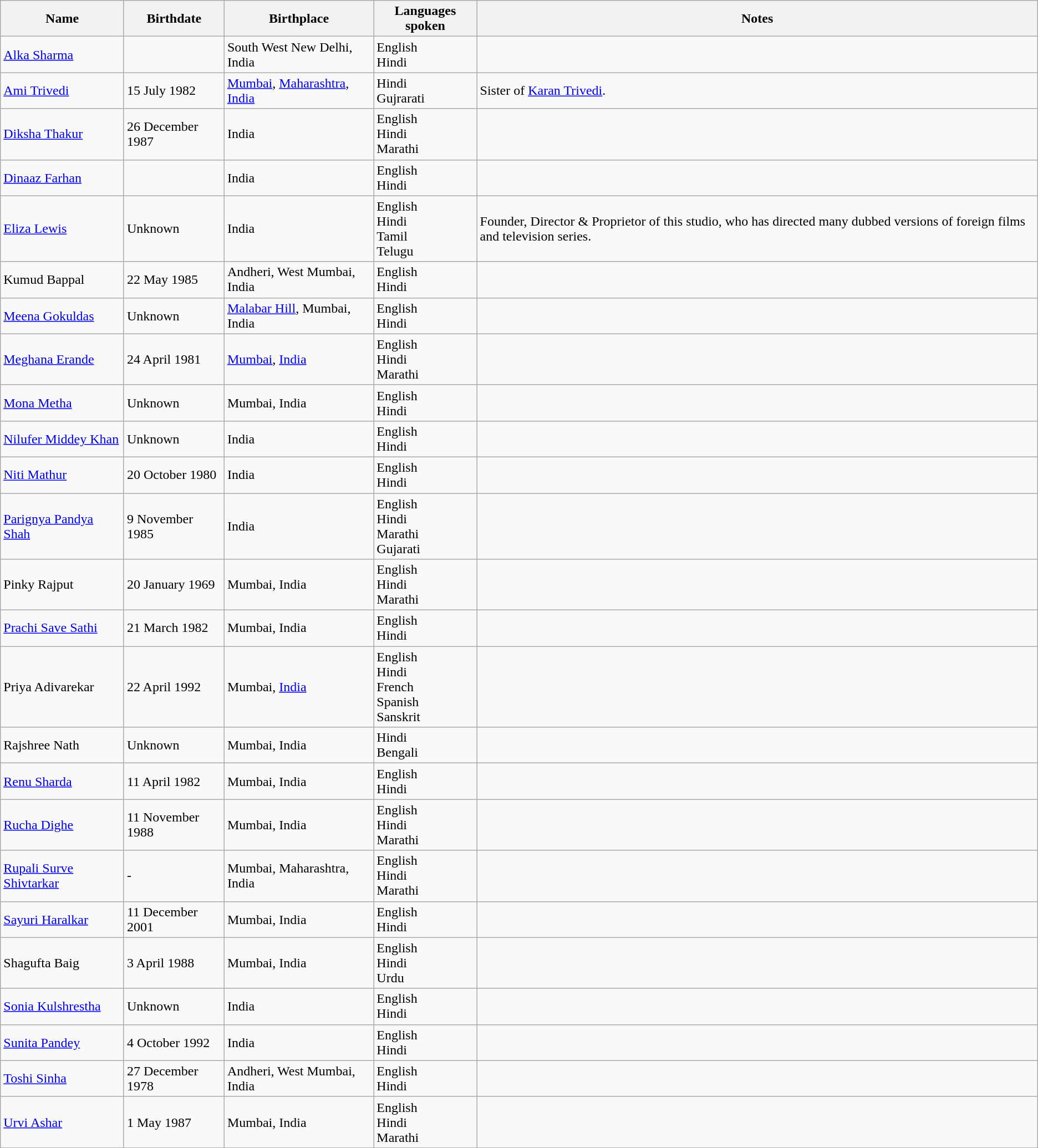<table class="wikitable collapsible collapsed">
<tr>
<th>Name</th>
<th>Birthdate</th>
<th>Birthplace</th>
<th>Languages spoken</th>
<th>Notes</th>
</tr>
<tr>
<td><a href='#'>Alka Sharma</a></td>
<td></td>
<td>South West New Delhi, India</td>
<td>English <br> Hindi</td>
<td></td>
</tr>
<tr>
<td><a href='#'>Ami Trivedi</a></td>
<td>15 July 1982</td>
<td><a href='#'>Mumbai</a>, <a href='#'>Maharashtra</a>, <a href='#'>India</a></td>
<td>Hindi <br> Gujrarati</td>
<td>Sister of <a href='#'>Karan Trivedi</a>.</td>
</tr>
<tr>
<td><a href='#'>Diksha Thakur</a></td>
<td>26 December 1987</td>
<td>India</td>
<td>English <br> Hindi <br> Marathi</td>
<td></td>
</tr>
<tr>
<td><a href='#'>Dinaaz Farhan</a></td>
<td></td>
<td>India</td>
<td>English <br> Hindi</td>
<td></td>
</tr>
<tr>
<td><a href='#'>Eliza Lewis</a></td>
<td>Unknown</td>
<td>India</td>
<td>English <br> Hindi <br> Tamil <br> Telugu</td>
<td>Founder, Director & Proprietor of this studio, who has directed many dubbed versions of foreign films and television series.</td>
</tr>
<tr>
<td>Kumud Bappal</td>
<td>22 May 1985</td>
<td>Andheri, West Mumbai, India</td>
<td>English <br> Hindi</td>
<td></td>
</tr>
<tr>
<td><a href='#'>Meena Gokuldas</a></td>
<td>Unknown</td>
<td><a href='#'>Malabar Hill</a>, Mumbai, India</td>
<td>English <br> Hindi</td>
<td></td>
</tr>
<tr>
<td><a href='#'>Meghana Erande</a></td>
<td>24 April 1981</td>
<td><a href='#'>Mumbai</a>, <a href='#'>India</a></td>
<td>English <br> Hindi <br> Marathi</td>
<td></td>
</tr>
<tr>
<td><a href='#'>Mona Metha</a></td>
<td>Unknown</td>
<td>Mumbai, India</td>
<td>English <br> Hindi</td>
<td></td>
</tr>
<tr>
<td><a href='#'>Nilufer Middey Khan</a></td>
<td>Unknown</td>
<td>India</td>
<td>English <br> Hindi</td>
<td></td>
</tr>
<tr>
<td><a href='#'>Niti Mathur</a></td>
<td>20 October 1980</td>
<td>India</td>
<td>English <br> Hindi</td>
<td></td>
</tr>
<tr>
<td><a href='#'>Parignya Pandya Shah</a></td>
<td>9 November 1985</td>
<td>India</td>
<td>English <br> Hindi <br> Marathi <br> Gujarati</td>
<td></td>
</tr>
<tr>
<td>Pinky Rajput</td>
<td>20 January 1969</td>
<td>Mumbai, India</td>
<td>English <br> Hindi <br> Marathi</td>
<td></td>
</tr>
<tr>
<td><a href='#'>Prachi Save Sathi</a></td>
<td>21 March 1982</td>
<td>Mumbai, India</td>
<td>English <br> Hindi</td>
<td></td>
</tr>
<tr>
<td>Priya Adivarekar</td>
<td>22 April 1992</td>
<td>Mumbai, <a href='#'>India</a></td>
<td>English <br> Hindi <br> French <br> Spanish <br> Sanskrit</td>
<td></td>
</tr>
<tr>
<td>Rajshree Nath</td>
<td>Unknown</td>
<td>Mumbai, India</td>
<td>Hindi <br> Bengali</td>
<td></td>
</tr>
<tr>
<td><a href='#'>Renu Sharda</a></td>
<td>11 April 1982</td>
<td>Mumbai, India</td>
<td>English <br> Hindi</td>
<td></td>
</tr>
<tr>
<td><a href='#'>Rucha Dighe</a></td>
<td>11 November 1988</td>
<td>Mumbai, India</td>
<td>English <br> Hindi <br> Marathi</td>
<td></td>
</tr>
<tr>
<td><a href='#'>Rupali Surve Shivtarkar</a></td>
<td>-</td>
<td>Mumbai, Maharashtra, India</td>
<td>English <br> Hindi <br> Marathi</td>
<td></td>
</tr>
<tr>
<td><a href='#'>Sayuri Haralkar</a></td>
<td>11 December 2001</td>
<td>Mumbai, India</td>
<td>English <br> Hindi</td>
<td></td>
</tr>
<tr>
<td>Shagufta Baig</td>
<td>3 April 1988</td>
<td>Mumbai, India</td>
<td>English <br> Hindi <br> Urdu</td>
<td></td>
</tr>
<tr>
<td><a href='#'>Sonia Kulshrestha</a></td>
<td>Unknown</td>
<td>India</td>
<td>English <br> Hindi</td>
<td></td>
</tr>
<tr>
<td><a href='#'>Sunita Pandey</a></td>
<td>4 October 1992</td>
<td>India</td>
<td>English <br> Hindi</td>
<td></td>
</tr>
<tr>
<td><a href='#'>Toshi Sinha</a></td>
<td>27 December 1978</td>
<td>Andheri, West Mumbai, India</td>
<td>English <br> Hindi</td>
<td></td>
</tr>
<tr>
<td><a href='#'>Urvi Ashar</a></td>
<td>1 May 1987</td>
<td>Mumbai, India</td>
<td>English <br> Hindi <br> Marathi</td>
<td></td>
</tr>
<tr>
</tr>
</table>
